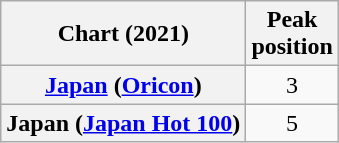<table class="wikitable sortable plainrowheaders" style="text-align:center">
<tr>
<th>Chart (2021)</th>
<th>Peak<br>position</th>
</tr>
<tr>
<th scope="row"><a href='#'>Japan</a> (<a href='#'>Oricon</a>)</th>
<td>3</td>
</tr>
<tr>
<th scope="row">Japan (<a href='#'>Japan Hot 100</a>)</th>
<td align="center">5</td>
</tr>
</table>
